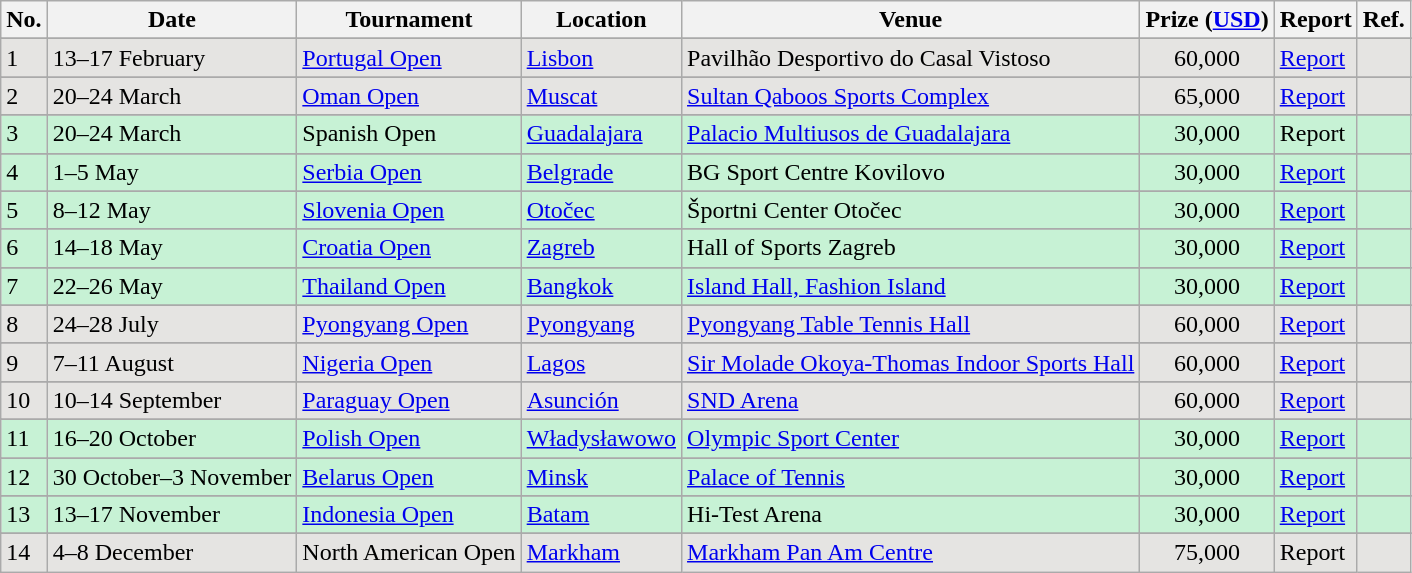<table class=wikitable style="font-size:100%">
<tr>
<th>No.</th>
<th>Date</th>
<th>Tournament</th>
<th>Location</th>
<th>Venue</th>
<th>Prize (<a href='#'>USD</a>)</th>
<th>Report</th>
<th>Ref.</th>
</tr>
<tr>
</tr>
<tr bgcolor=#e5e4e2>
<td>1</td>
<td>13–17 February</td>
<td> <a href='#'>Portugal Open</a></td>
<td><a href='#'>Lisbon</a></td>
<td>Pavilhão Desportivo do Casal Vistoso</td>
<td align=center>60,000</td>
<td><a href='#'>Report</a></td>
<td></td>
</tr>
<tr>
</tr>
<tr bgcolor=#e5e4e2>
<td>2</td>
<td>20–24 March</td>
<td> <a href='#'>Oman Open</a></td>
<td><a href='#'>Muscat</a></td>
<td><a href='#'>Sultan Qaboos Sports Complex</a></td>
<td align=center>65,000</td>
<td><a href='#'>Report</a></td>
<td></td>
</tr>
<tr>
</tr>
<tr bgcolor=#c7f2d5>
<td>3</td>
<td>20–24 March</td>
<td> Spanish Open</td>
<td><a href='#'>Guadalajara</a></td>
<td><a href='#'>Palacio Multiusos de Guadalajara</a></td>
<td align=center>30,000</td>
<td>Report</td>
<td></td>
</tr>
<tr>
</tr>
<tr bgcolor=#c7f2d5>
<td>4</td>
<td>1–5 May</td>
<td> <a href='#'>Serbia Open</a></td>
<td><a href='#'>Belgrade</a></td>
<td>BG Sport Centre Kovilovo</td>
<td align=center>30,000</td>
<td><a href='#'>Report</a></td>
<td></td>
</tr>
<tr>
</tr>
<tr bgcolor=#c7f2d5>
<td>5</td>
<td>8–12 May</td>
<td> <a href='#'>Slovenia Open</a></td>
<td><a href='#'>Otočec</a></td>
<td>Športni Center Otočec</td>
<td align=center>30,000</td>
<td><a href='#'>Report</a></td>
<td></td>
</tr>
<tr>
</tr>
<tr bgcolor=#c7f2d5>
<td>6</td>
<td>14–18 May</td>
<td> <a href='#'>Croatia Open</a></td>
<td><a href='#'>Zagreb</a></td>
<td>Hall of Sports Zagreb</td>
<td align=center>30,000</td>
<td><a href='#'>Report</a></td>
<td></td>
</tr>
<tr>
</tr>
<tr bgcolor=#c7f2d5>
<td>7</td>
<td>22–26 May</td>
<td> <a href='#'>Thailand Open</a></td>
<td><a href='#'>Bangkok</a></td>
<td><a href='#'>Island Hall, Fashion Island</a></td>
<td align=center>30,000</td>
<td><a href='#'>Report</a></td>
<td></td>
</tr>
<tr>
</tr>
<tr bgcolor=#e5e4e2>
<td>8</td>
<td>24–28 July</td>
<td> <a href='#'>Pyongyang Open</a></td>
<td><a href='#'>Pyongyang</a></td>
<td><a href='#'>Pyongyang Table Tennis Hall</a></td>
<td align=center>60,000</td>
<td><a href='#'>Report</a></td>
<td></td>
</tr>
<tr>
</tr>
<tr bgcolor=#e5e4e2>
<td>9</td>
<td>7–11 August</td>
<td> <a href='#'>Nigeria Open</a></td>
<td><a href='#'>Lagos</a></td>
<td><a href='#'>Sir Molade Okoya-Thomas Indoor Sports Hall</a></td>
<td align=center>60,000</td>
<td><a href='#'>Report</a></td>
<td></td>
</tr>
<tr>
</tr>
<tr bgcolor=#e5e4e2>
<td>10</td>
<td>10–14 September</td>
<td> <a href='#'>Paraguay Open</a></td>
<td><a href='#'>Asunción</a></td>
<td><a href='#'>SND Arena</a></td>
<td align=center>60,000</td>
<td><a href='#'>Report</a></td>
<td></td>
</tr>
<tr>
</tr>
<tr bgcolor=#c7f2d5>
<td>11</td>
<td>16–20 October</td>
<td> <a href='#'>Polish Open</a></td>
<td><a href='#'>Władysławowo</a></td>
<td><a href='#'>Olympic Sport Center</a></td>
<td align=center>30,000</td>
<td><a href='#'>Report</a></td>
<td></td>
</tr>
<tr>
</tr>
<tr bgcolor=#c7f2d5>
<td>12</td>
<td>30 October–3 November</td>
<td> <a href='#'>Belarus Open</a></td>
<td><a href='#'>Minsk</a></td>
<td><a href='#'>Palace of Tennis</a></td>
<td align=center>30,000</td>
<td><a href='#'>Report</a></td>
<td></td>
</tr>
<tr>
</tr>
<tr bgcolor=#c7f2d5>
<td>13</td>
<td>13–17 November</td>
<td> <a href='#'>Indonesia Open</a></td>
<td><a href='#'>Batam</a></td>
<td>Hi-Test Arena</td>
<td align=center>30,000</td>
<td><a href='#'>Report</a></td>
<td></td>
</tr>
<tr>
</tr>
<tr bgcolor=#e5e4e2>
<td>14</td>
<td>4–8 December</td>
<td> North American Open</td>
<td><a href='#'>Markham</a></td>
<td><a href='#'>Markham Pan Am Centre</a></td>
<td align=center>75,000</td>
<td>Report</td>
<td></td>
</tr>
</table>
